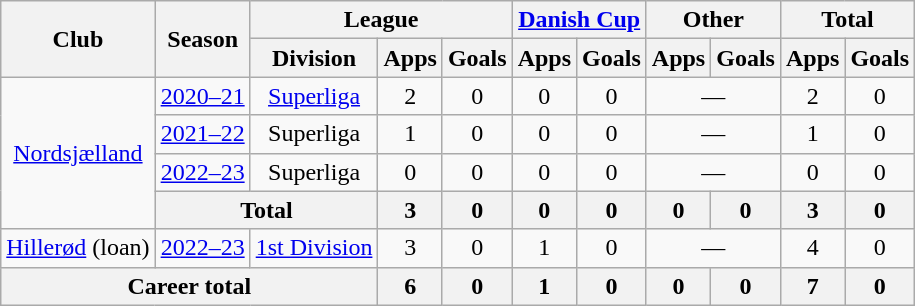<table class="wikitable" style="text-align:center">
<tr>
<th rowspan="2">Club</th>
<th rowspan="2">Season</th>
<th colspan="3">League</th>
<th colspan="2"><a href='#'>Danish Cup</a></th>
<th colspan="2">Other</th>
<th colspan="2">Total</th>
</tr>
<tr>
<th>Division</th>
<th>Apps</th>
<th>Goals</th>
<th>Apps</th>
<th>Goals</th>
<th>Apps</th>
<th>Goals</th>
<th>Apps</th>
<th>Goals</th>
</tr>
<tr>
<td rowspan="4"><a href='#'>Nordsjælland</a></td>
<td><a href='#'>2020–21</a></td>
<td><a href='#'>Superliga</a></td>
<td>2</td>
<td>0</td>
<td>0</td>
<td>0</td>
<td colspan="2">—</td>
<td>2</td>
<td>0</td>
</tr>
<tr>
<td><a href='#'>2021–22</a></td>
<td>Superliga</td>
<td>1</td>
<td>0</td>
<td>0</td>
<td>0</td>
<td colspan="2">—</td>
<td>1</td>
<td>0</td>
</tr>
<tr>
<td><a href='#'>2022–23</a></td>
<td>Superliga</td>
<td>0</td>
<td>0</td>
<td>0</td>
<td>0</td>
<td colspan="2">—</td>
<td>0</td>
<td>0</td>
</tr>
<tr>
<th colspan="2">Total</th>
<th>3</th>
<th>0</th>
<th>0</th>
<th>0</th>
<th>0</th>
<th>0</th>
<th>3</th>
<th>0</th>
</tr>
<tr>
<td><a href='#'>Hillerød</a> (loan)</td>
<td><a href='#'>2022–23</a></td>
<td><a href='#'>1st Division</a></td>
<td>3</td>
<td>0</td>
<td>1</td>
<td>0</td>
<td colspan="2">—</td>
<td>4</td>
<td>0</td>
</tr>
<tr>
<th colspan="3">Career total</th>
<th>6</th>
<th>0</th>
<th>1</th>
<th>0</th>
<th>0</th>
<th>0</th>
<th>7</th>
<th>0</th>
</tr>
</table>
